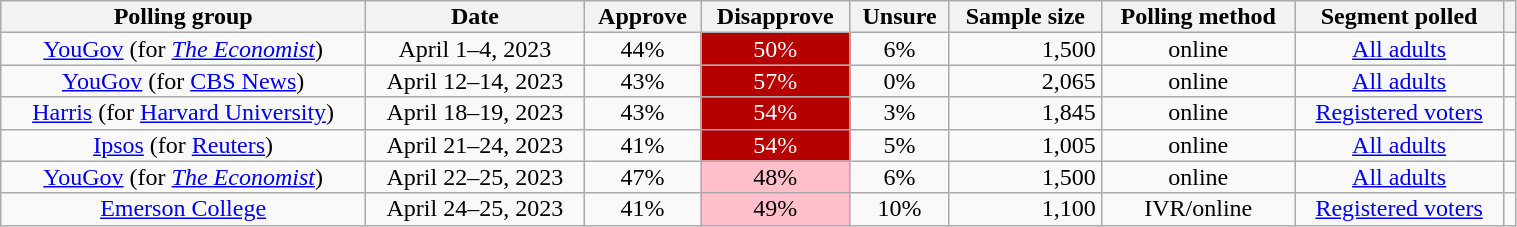<table class="wikitable sortable" style="text-align:center;line-height:14px;width: 80%;">
<tr>
<th class="unsortable">Polling group</th>
<th>Date</th>
<th>Approve</th>
<th>Disapprove</th>
<th>Unsure</th>
<th>Sample size</th>
<th>Polling method</th>
<th class="unsortable">Segment polled</th>
<th class="unsortable"></th>
</tr>
<tr>
<td><a href='#'>YouGov</a> (for <em><a href='#'>The Economist</a></em>)</td>
<td>April 1–4, 2023</td>
<td>44%</td>
<td style="background: #B60000; color: white">50%</td>
<td>6%</td>
<td align=right>1,500</td>
<td>online</td>
<td><a href='#'>All adults</a></td>
<td></td>
</tr>
<tr>
<td><a href='#'>YouGov</a> (for <a href='#'>CBS News</a>)</td>
<td>April 12–14, 2023</td>
<td>43%</td>
<td style="background: #B60000; color: white">57%</td>
<td>0%</td>
<td align=right>2,065</td>
<td>online</td>
<td><a href='#'>All adults</a></td>
<td></td>
</tr>
<tr>
<td rowspan="1"><a href='#'>Harris</a> (for <a href='#'>Harvard University</a>)</td>
<td>April 18–19, 2023</td>
<td>43%</td>
<td style="background: #B60000; color: white">54%</td>
<td>3%</td>
<td align=right>1,845</td>
<td>online</td>
<td rowspan="1"><a href='#'>Registered voters</a></td>
<td></td>
</tr>
<tr>
<td><a href='#'>Ipsos</a> (for <a href='#'>Reuters</a>)</td>
<td>April 21–24, 2023</td>
<td>41%</td>
<td style="background: #B60000; color: white">54%</td>
<td>5%</td>
<td align=right>1,005</td>
<td>online</td>
<td><a href='#'>All adults</a></td>
<td></td>
</tr>
<tr>
<td><a href='#'>YouGov</a> (for <em><a href='#'>The Economist</a></em>)</td>
<td>April 22–25, 2023</td>
<td>47%</td>
<td style="background: pink; color: black">48%</td>
<td>6%</td>
<td align=right>1,500</td>
<td>online</td>
<td><a href='#'>All adults</a></td>
<td></td>
</tr>
<tr>
<td><a href='#'>Emerson College</a></td>
<td>April 24–25, 2023</td>
<td>41%</td>
<td style="background: pink; color: black">49%</td>
<td>10%</td>
<td align=right>1,100</td>
<td>IVR/online</td>
<td><a href='#'>Registered voters</a></td>
<td></td>
</tr>
</table>
